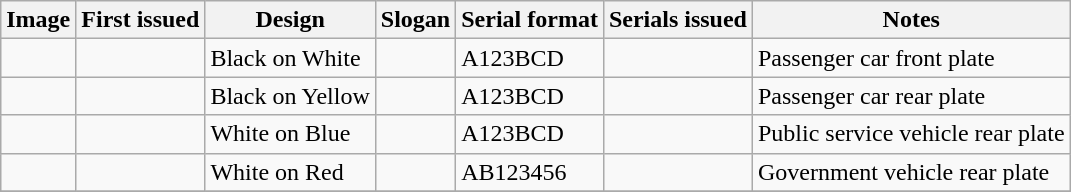<table class="wikitable">
<tr>
<th>Image</th>
<th>First issued</th>
<th>Design</th>
<th>Slogan</th>
<th>Serial format</th>
<th>Serials issued</th>
<th>Notes</th>
</tr>
<tr>
<td></td>
<td></td>
<td>Black on White</td>
<td></td>
<td>A123BCD</td>
<td></td>
<td>Passenger car front plate</td>
</tr>
<tr>
<td></td>
<td></td>
<td>Black on Yellow</td>
<td></td>
<td>A123BCD</td>
<td></td>
<td>Passenger car rear plate</td>
</tr>
<tr>
<td></td>
<td></td>
<td>White on Blue</td>
<td></td>
<td>A123BCD</td>
<td></td>
<td>Public service vehicle rear plate</td>
</tr>
<tr>
<td></td>
<td></td>
<td>White on Red</td>
<td></td>
<td>AB123456</td>
<td></td>
<td>Government vehicle rear plate</td>
</tr>
<tr>
</tr>
</table>
